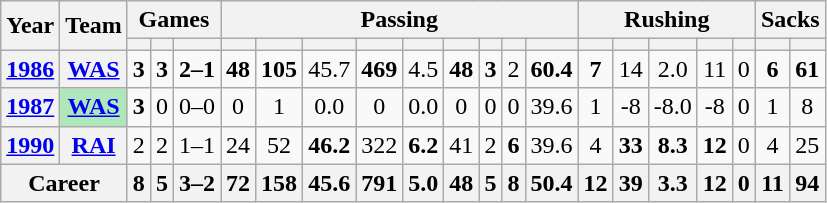<table class="wikitable" style="text-align:center;">
<tr>
<th rowspan="2">Year</th>
<th rowspan="2">Team</th>
<th colspan="3">Games</th>
<th colspan="9">Passing</th>
<th colspan="5">Rushing</th>
<th colspan="2">Sacks</th>
</tr>
<tr>
<th></th>
<th></th>
<th></th>
<th></th>
<th></th>
<th></th>
<th></th>
<th></th>
<th></th>
<th></th>
<th></th>
<th></th>
<th></th>
<th></th>
<th></th>
<th></th>
<th></th>
<th></th>
<th></th>
</tr>
<tr>
<th><a href='#'>1986</a></th>
<th><a href='#'>WAS</a></th>
<td><strong>3</strong></td>
<td><strong>3</strong></td>
<td><strong>2–1</strong></td>
<td><strong>48</strong></td>
<td><strong>105</strong></td>
<td>45.7</td>
<td><strong>469</strong></td>
<td>4.5</td>
<td><strong>48</strong></td>
<td><strong>3</strong></td>
<td>2</td>
<td><strong>60.4</strong></td>
<td><strong>7</strong></td>
<td>14</td>
<td>2.0</td>
<td>11</td>
<td>0</td>
<td><strong>6</strong></td>
<td><strong>61</strong></td>
</tr>
<tr>
<th><a href='#'>1987</a></th>
<th style="background:#afe6ba;"><a href='#'>WAS</a></th>
<td><strong>3</strong></td>
<td>0</td>
<td>0–0</td>
<td>0</td>
<td>1</td>
<td>0.0</td>
<td>0</td>
<td>0.0</td>
<td>0</td>
<td>0</td>
<td>0</td>
<td>39.6</td>
<td>1</td>
<td>-8</td>
<td>-8.0</td>
<td>-8</td>
<td>0</td>
<td>1</td>
<td>8</td>
</tr>
<tr>
<th><a href='#'>1990</a></th>
<th><a href='#'>RAI</a></th>
<td>2</td>
<td>2</td>
<td>1–1</td>
<td>24</td>
<td>52</td>
<td><strong>46.2</strong></td>
<td>322</td>
<td><strong>6.2</strong></td>
<td>41</td>
<td>2</td>
<td><strong>6</strong></td>
<td>39.6</td>
<td>4</td>
<td><strong>33</strong></td>
<td><strong>8.3</strong></td>
<td><strong>12</strong></td>
<td>0</td>
<td>4</td>
<td>25</td>
</tr>
<tr>
<th colspan="2">Career</th>
<th>8</th>
<th>5</th>
<th>3–2</th>
<th>72</th>
<th>158</th>
<th>45.6</th>
<th>791</th>
<th>5.0</th>
<th>48</th>
<th>5</th>
<th>8</th>
<th>50.4</th>
<th>12</th>
<th>39</th>
<th>3.3</th>
<th>12</th>
<th>0</th>
<th>11</th>
<th>94</th>
</tr>
</table>
